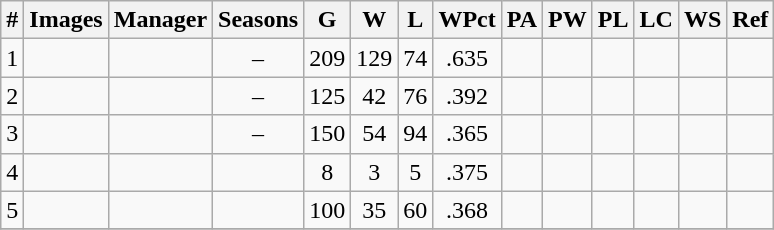<table class="wikitable sortable" style="text-align:center">
<tr>
<th class="unsortable">#</th>
<th>Images</th>
<th>Manager</th>
<th>Seasons</th>
<th>G</th>
<th>W</th>
<th>L</th>
<th>WPct</th>
<th>PA</th>
<th>PW</th>
<th>PL</th>
<th>LC</th>
<th>WS</th>
<th class="unsortable">Ref</th>
</tr>
<tr>
<td>1</td>
<td></td>
<td></td>
<td>–</td>
<td>209</td>
<td>129</td>
<td>74</td>
<td>.635</td>
<td></td>
<td></td>
<td></td>
<td></td>
<td></td>
<td></td>
</tr>
<tr>
<td>2</td>
<td></td>
<td></td>
<td>–</td>
<td>125</td>
<td>42</td>
<td>76</td>
<td>.392</td>
<td></td>
<td></td>
<td></td>
<td></td>
<td></td>
<td></td>
</tr>
<tr>
<td>3</td>
<td></td>
<td></td>
<td>–</td>
<td>150</td>
<td>54</td>
<td>94</td>
<td>.365</td>
<td></td>
<td></td>
<td></td>
<td></td>
<td></td>
<td></td>
</tr>
<tr>
<td>4</td>
<td></td>
<td></td>
<td></td>
<td>8</td>
<td>3</td>
<td>5</td>
<td>.375</td>
<td></td>
<td></td>
<td></td>
<td></td>
<td></td>
<td></td>
</tr>
<tr>
<td>5</td>
<td></td>
<td></td>
<td></td>
<td>100</td>
<td>35</td>
<td>60</td>
<td>.368</td>
<td></td>
<td></td>
<td></td>
<td></td>
<td></td>
<td></td>
</tr>
<tr>
</tr>
</table>
